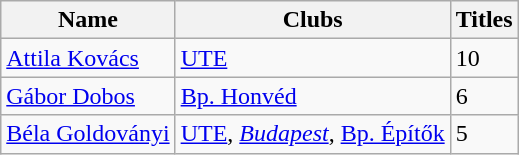<table class="wikitable sortable">
<tr>
<th>Name</th>
<th>Clubs</th>
<th>Titles</th>
</tr>
<tr>
<td><a href='#'>Attila Kovács</a></td>
<td> <a href='#'>UTE</a></td>
<td>10</td>
</tr>
<tr>
<td><a href='#'>Gábor Dobos</a></td>
<td> <a href='#'>Bp. Honvéd</a></td>
<td>6</td>
</tr>
<tr>
<td><a href='#'>Béla Goldoványi</a></td>
<td> <a href='#'>UTE</a>, <em><a href='#'>Budapest</a></em>,  <a href='#'>Bp. Építők</a></td>
<td>5</td>
</tr>
</table>
